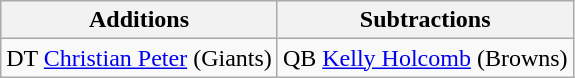<table class="wikitable">
<tr>
<th>Additions</th>
<th>Subtractions</th>
</tr>
<tr>
<td>DT <a href='#'>Christian Peter</a> (Giants)</td>
<td>QB <a href='#'>Kelly Holcomb</a> (Browns)</td>
</tr>
</table>
